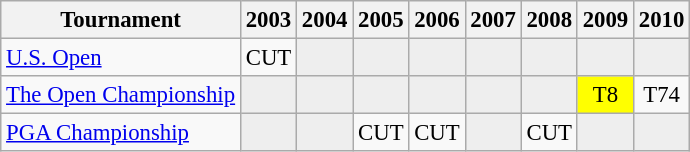<table class="wikitable" style="font-size:95%;text-align:center;">
<tr>
<th>Tournament</th>
<th>2003</th>
<th>2004</th>
<th>2005</th>
<th>2006</th>
<th>2007</th>
<th>2008</th>
<th>2009</th>
<th>2010</th>
</tr>
<tr>
<td align=left><a href='#'>U.S. Open</a></td>
<td>CUT</td>
<td style="background:#eeeeee;"></td>
<td style="background:#eeeeee;"></td>
<td style="background:#eeeeee;"></td>
<td style="background:#eeeeee;"></td>
<td style="background:#eeeeee;"></td>
<td style="background:#eeeeee;"></td>
<td style="background:#eeeeee;"></td>
</tr>
<tr>
<td align=left><a href='#'>The Open Championship</a></td>
<td style="background:#eeeeee;"></td>
<td style="background:#eeeeee;"></td>
<td style="background:#eeeeee;"></td>
<td style="background:#eeeeee;"></td>
<td style="background:#eeeeee;"></td>
<td style="background:#eeeeee;"></td>
<td style="background:yellow;">T8</td>
<td>T74</td>
</tr>
<tr>
<td align=left><a href='#'>PGA Championship</a></td>
<td style="background:#eeeeee;"></td>
<td style="background:#eeeeee;"></td>
<td>CUT</td>
<td>CUT</td>
<td style="background:#eeeeee;"></td>
<td>CUT</td>
<td style="background:#eeeeee;"></td>
<td style="background:#eeeeee;"></td>
</tr>
</table>
